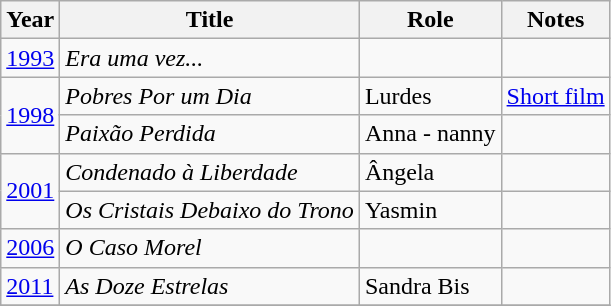<table class="wikitable">
<tr>
<th>Year</th>
<th>Title</th>
<th>Role</th>
<th>Notes</th>
</tr>
<tr>
<td><a href='#'>1993</a></td>
<td><em>Era uma vez...</em></td>
<td></td>
<td></td>
</tr>
<tr>
<td rowspan="2"><a href='#'>1998</a></td>
<td><em>Pobres Por um Dia</em></td>
<td>Lurdes</td>
<td><a href='#'>Short film</a></td>
</tr>
<tr>
<td><em>Paixão Perdida</em></td>
<td>Anna - nanny</td>
<td></td>
</tr>
<tr>
<td rowspan="2"><a href='#'>2001</a></td>
<td><em>Condenado à Liberdade</em></td>
<td>Ângela</td>
<td></td>
</tr>
<tr>
<td><em>Os Cristais Debaixo do Trono</em></td>
<td>Yasmin</td>
<td></td>
</tr>
<tr>
<td><a href='#'>2006</a></td>
<td><em>O Caso Morel</em></td>
<td></td>
<td></td>
</tr>
<tr>
<td><a href='#'>2011</a></td>
<td><em>As Doze Estrelas</em></td>
<td>Sandra Bis</td>
<td></td>
</tr>
<tr>
</tr>
</table>
